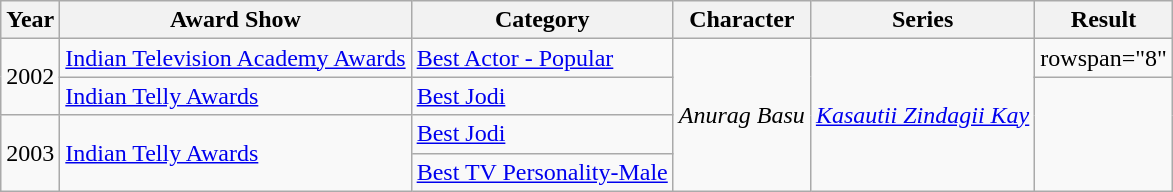<table class="wikitable sortable">
<tr style="text-align:center;">
<th>Year</th>
<th>Award Show</th>
<th>Category</th>
<th>Character</th>
<th>Series</th>
<th>Result</th>
</tr>
<tr>
<td rowspan="2">2002</td>
<td><a href='#'>Indian Television Academy Awards</a></td>
<td><a href='#'>Best Actor - Popular</a></td>
<td rowspan="4"><em>Anurag Basu</em></td>
<td rowspan="4"><em><a href='#'>Kasautii Zindagii Kay</a></em></td>
<td>rowspan="8" </td>
</tr>
<tr>
<td rowspan="1"><a href='#'>Indian Telly Awards</a></td>
<td rowspan="1"><a href='#'>Best Jodi</a></td>
</tr>
<tr>
<td rowspan="2">2003</td>
<td rowspan="2"><a href='#'>Indian Telly Awards</a></td>
<td rowspan="1"><a href='#'>Best Jodi</a></td>
</tr>
<tr>
<td><a href='#'>Best TV Personality-Male</a></td>
</tr>
</table>
